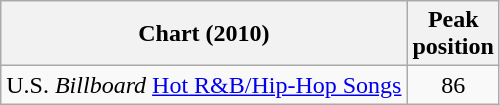<table class="wikitable">
<tr>
<th align="left">Chart (2010)</th>
<th align="center">Peak<br> position</th>
</tr>
<tr>
<td>U.S. <em>Billboard</em> <a href='#'>Hot R&B/Hip-Hop Songs</a></td>
<td style="text-align:center;">86</td>
</tr>
</table>
